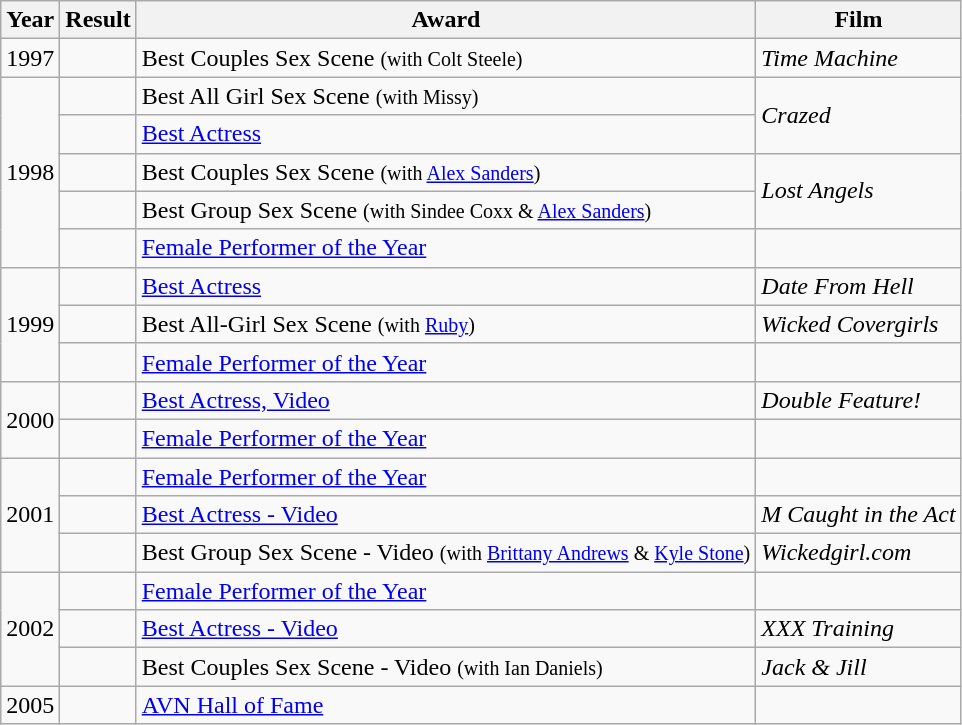<table class="wikitable">
<tr>
<th>Year</th>
<th>Result</th>
<th>Award</th>
<th>Film</th>
</tr>
<tr>
<td>1997</td>
<td></td>
<td>Best Couples Sex Scene <small>(with Colt Steele)</small></td>
<td><em>Time Machine</em></td>
</tr>
<tr>
<td rowspan="5">1998</td>
<td></td>
<td>Best All Girl Sex Scene <small>(with Missy)</small></td>
<td rowspan="2"><em>Crazed</em></td>
</tr>
<tr>
<td></td>
<td><a href='#'>Best Actress</a></td>
</tr>
<tr>
<td></td>
<td>Best Couples Sex Scene <small>(with <a href='#'>Alex Sanders</a>)</small></td>
<td rowspan="2"><em>Lost Angels</em></td>
</tr>
<tr>
<td></td>
<td>Best Group Sex Scene <small>(with Sindee Coxx & <a href='#'>Alex Sanders</a>)</small></td>
</tr>
<tr>
<td></td>
<td><a href='#'>Female Performer of the Year</a></td>
<td></td>
</tr>
<tr>
<td rowspan="3">1999</td>
<td></td>
<td><a href='#'>Best Actress</a></td>
<td><em>Date From Hell</em></td>
</tr>
<tr>
<td></td>
<td>Best All-Girl Sex Scene <small>(with <a href='#'>Ruby</a>)</small></td>
<td><em>Wicked Covergirls</em></td>
</tr>
<tr>
<td></td>
<td><a href='#'>Female Performer of the Year</a></td>
<td></td>
</tr>
<tr>
<td rowspan="2">2000</td>
<td></td>
<td><a href='#'>Best Actress, Video</a></td>
<td><em>Double Feature!</em></td>
</tr>
<tr>
<td></td>
<td><a href='#'>Female Performer of the Year</a></td>
<td></td>
</tr>
<tr>
<td rowspan="3">2001</td>
<td></td>
<td><a href='#'>Female Performer of the Year</a></td>
<td></td>
</tr>
<tr>
<td></td>
<td><a href='#'>Best Actress - Video</a></td>
<td><em>M Caught in the Act</em></td>
</tr>
<tr>
<td></td>
<td>Best Group Sex Scene - Video <small>(with <a href='#'>Brittany Andrews</a> & <a href='#'>Kyle Stone</a>)</small></td>
<td><em>Wickedgirl.com</em></td>
</tr>
<tr>
<td rowspan="3">2002</td>
<td></td>
<td><a href='#'>Female Performer of the Year</a></td>
<td></td>
</tr>
<tr>
<td></td>
<td><a href='#'>Best Actress - Video</a></td>
<td><em>XXX Training</em></td>
</tr>
<tr>
<td></td>
<td>Best Couples Sex Scene - Video <small>(with Ian Daniels)</small></td>
<td><em>Jack & Jill</em></td>
</tr>
<tr>
<td>2005</td>
<td></td>
<td><a href='#'>AVN Hall of Fame</a></td>
<td></td>
</tr>
</table>
